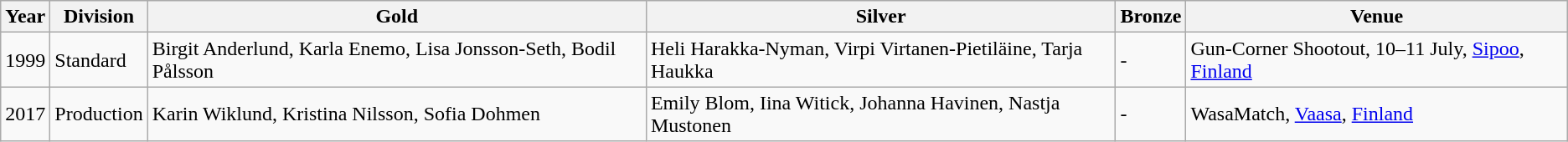<table class="wikitable sortable" style="text-align: left;">
<tr>
<th>Year</th>
<th>Division</th>
<th> Gold</th>
<th> Silver</th>
<th> Bronze</th>
<th>Venue</th>
</tr>
<tr>
<td>1999</td>
<td>Standard</td>
<td> Birgit Anderlund, Karla Enemo, Lisa Jonsson-Seth, Bodil Pålsson</td>
<td> Heli Harakka-Nyman, Virpi Virtanen-Pietiläine, Tarja Haukka</td>
<td>-</td>
<td>Gun-Corner Shootout, 10–11 July, <a href='#'>Sipoo</a>, <a href='#'>Finland</a></td>
</tr>
<tr>
<td>2017</td>
<td>Production</td>
<td>Karin Wiklund, Kristina Nilsson, Sofia Dohmen</td>
<td>Emily Blom, Iina Witick, Johanna Havinen, Nastja Mustonen</td>
<td>-</td>
<td>WasaMatch, <a href='#'>Vaasa</a>, <a href='#'>Finland</a></td>
</tr>
</table>
